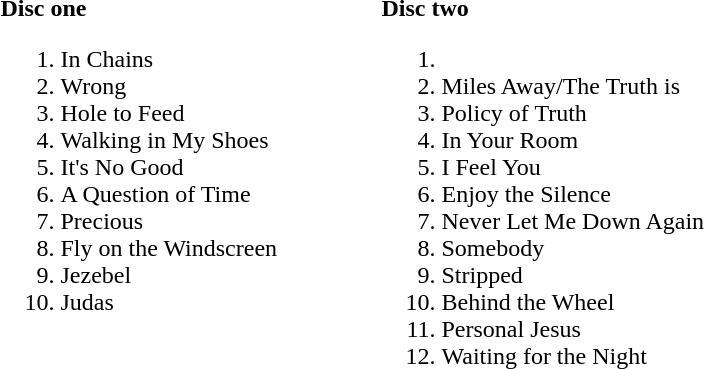<table>
<tr>
<td width=250 valign=top><br><strong>Disc one</strong><ol><li>In Chains</li><li>Wrong</li><li>Hole to Feed</li><li>Walking in My Shoes</li><li>It's No Good</li><li>A Question of Time</li><li>Precious</li><li>Fly on the Windscreen</li><li>Jezebel</li><li>Judas</li></ol></td>
<td width=250 valign=top><br><strong>Disc two</strong><ol><li><li>Miles Away/The Truth is</li><li>Policy of Truth</li><li>In Your Room</li><li>I Feel You</li><li>Enjoy the Silence</li><li>Never Let Me Down Again</li><li>Somebody</li><li>Stripped</li><li>Behind the Wheel</li><li>Personal Jesus</li><li>Waiting for the Night</li></ol></td>
</tr>
</table>
